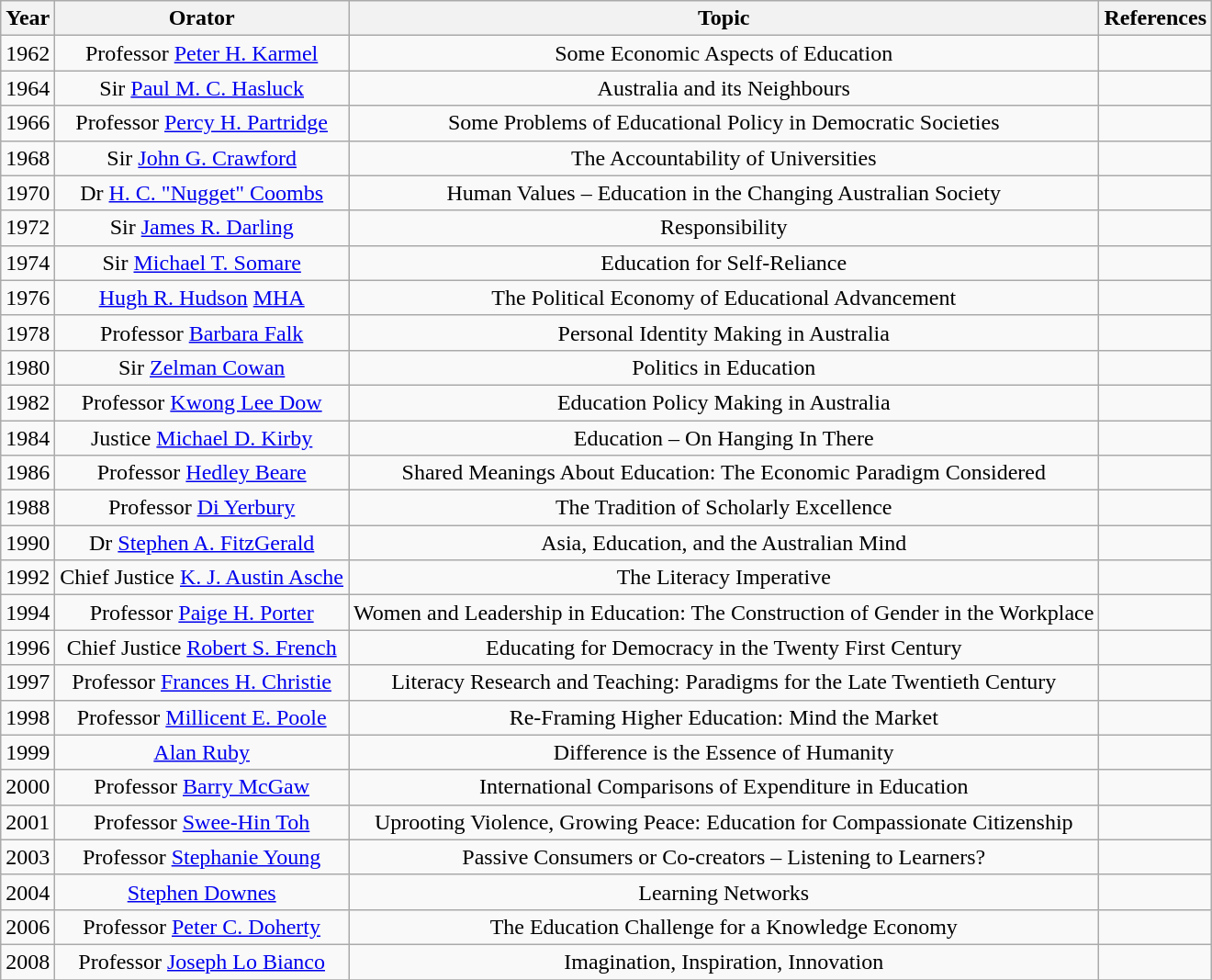<table class="wikitable">
<tr>
<th bgcolor="#DDDDFF">Year</th>
<th bgcolor="#DDDDFF">Orator</th>
<th bgcolor="#DDDDFF">Topic</th>
<th bgcolor="#DDDDFF">References</th>
</tr>
<tr align="center">
<td>1962</td>
<td>Professor <a href='#'>Peter H. Karmel</a> </td>
<td>Some Economic Aspects of Education</td>
<td></td>
</tr>
<tr align="center">
<td>1964</td>
<td>Sir <a href='#'>Paul M. C. Hasluck</a> </td>
<td>Australia and its Neighbours</td>
<td></td>
</tr>
<tr align="center">
<td>1966</td>
<td>Professor <a href='#'>Percy H. Partridge</a></td>
<td>Some Problems of Educational Policy in Democratic Societies</td>
<td></td>
</tr>
<tr align="center">
<td>1968</td>
<td>Sir <a href='#'>John G. Crawford</a> </td>
<td>The Accountability of Universities</td>
<td></td>
</tr>
<tr align="center">
<td>1970</td>
<td>Dr <a href='#'>H. C. "Nugget" Coombs</a></td>
<td>Human Values – Education in the Changing Australian Society</td>
<td></td>
</tr>
<tr align="center">
<td>1972</td>
<td>Sir <a href='#'>James R. Darling</a> </td>
<td>Responsibility</td>
<td></td>
</tr>
<tr align="center">
<td>1974</td>
<td>Sir <a href='#'>Michael T. Somare</a> </td>
<td>Education for Self-Reliance</td>
<td></td>
</tr>
<tr align="center">
<td>1976</td>
<td><a href='#'>Hugh R. Hudson</a> <a href='#'>MHA</a></td>
<td>The Political Economy of Educational Advancement</td>
<td></td>
</tr>
<tr align="center">
<td>1978</td>
<td>Professor <a href='#'>Barbara Falk</a></td>
<td>Personal Identity Making in Australia</td>
<td></td>
</tr>
<tr align="center">
<td>1980</td>
<td>Sir <a href='#'>Zelman Cowan</a> </td>
<td>Politics in Education</td>
<td></td>
</tr>
<tr align="center">
<td>1982</td>
<td>Professor <a href='#'>Kwong Lee Dow</a> </td>
<td>Education Policy Making in Australia</td>
<td></td>
</tr>
<tr align="center">
<td>1984</td>
<td>Justice <a href='#'>Michael D. Kirby</a> </td>
<td>Education – On Hanging In There</td>
<td></td>
</tr>
<tr align="center">
<td>1986</td>
<td>Professor <a href='#'>Hedley Beare</a> </td>
<td>Shared Meanings About Education: The Economic Paradigm Considered</td>
<td></td>
</tr>
<tr align="center">
<td>1988</td>
<td>Professor <a href='#'>Di Yerbury</a> </td>
<td>The Tradition of Scholarly Excellence</td>
<td></td>
</tr>
<tr align="center">
<td>1990</td>
<td>Dr <a href='#'>Stephen A. FitzGerald</a> </td>
<td>Asia, Education, and the Australian Mind</td>
<td></td>
</tr>
<tr align="center">
<td>1992</td>
<td>Chief Justice <a href='#'>K. J. Austin Asche</a> </td>
<td>The Literacy Imperative</td>
<td></td>
</tr>
<tr align="center">
<td>1994</td>
<td>Professor <a href='#'>Paige H. Porter</a></td>
<td>Women and Leadership in Education: The Construction of Gender in the Workplace</td>
<td></td>
</tr>
<tr align="center">
<td>1996</td>
<td>Chief Justice <a href='#'>Robert S. French</a> </td>
<td>Educating for Democracy in the Twenty First Century</td>
<td></td>
</tr>
<tr align="center">
<td>1997</td>
<td>Professor <a href='#'>Frances H. Christie</a></td>
<td>Literacy Research and Teaching: Paradigms for the Late Twentieth Century</td>
<td></td>
</tr>
<tr align="center">
<td>1998</td>
<td>Professor <a href='#'>Millicent E. Poole</a></td>
<td>Re-Framing Higher Education: Mind the Market</td>
<td></td>
</tr>
<tr align="center">
<td>1999</td>
<td><a href='#'>Alan Ruby</a></td>
<td>Difference is the Essence of Humanity</td>
<td></td>
</tr>
<tr align="center">
<td>2000</td>
<td>Professor <a href='#'>Barry McGaw</a> </td>
<td>International Comparisons of Expenditure in Education</td>
<td></td>
</tr>
<tr align="center">
<td>2001</td>
<td>Professor <a href='#'>Swee-Hin Toh</a></td>
<td>Uprooting Violence, Growing Peace: Education for Compassionate Citizenship</td>
<td></td>
</tr>
<tr align="center">
<td>2003</td>
<td>Professor <a href='#'>Stephanie Young</a></td>
<td>Passive Consumers or Co-creators – Listening to Learners?</td>
<td></td>
</tr>
<tr align="center">
<td>2004</td>
<td><a href='#'>Stephen Downes</a></td>
<td>Learning Networks</td>
<td></td>
</tr>
<tr align="center">
<td>2006</td>
<td>Professor <a href='#'>Peter C. Doherty</a> </td>
<td>The Education Challenge for a Knowledge Economy</td>
<td></td>
</tr>
<tr align="center">
<td>2008</td>
<td>Professor <a href='#'>Joseph Lo Bianco</a></td>
<td>Imagination, Inspiration, Innovation</td>
<td></td>
</tr>
<tr align="center">
</tr>
</table>
